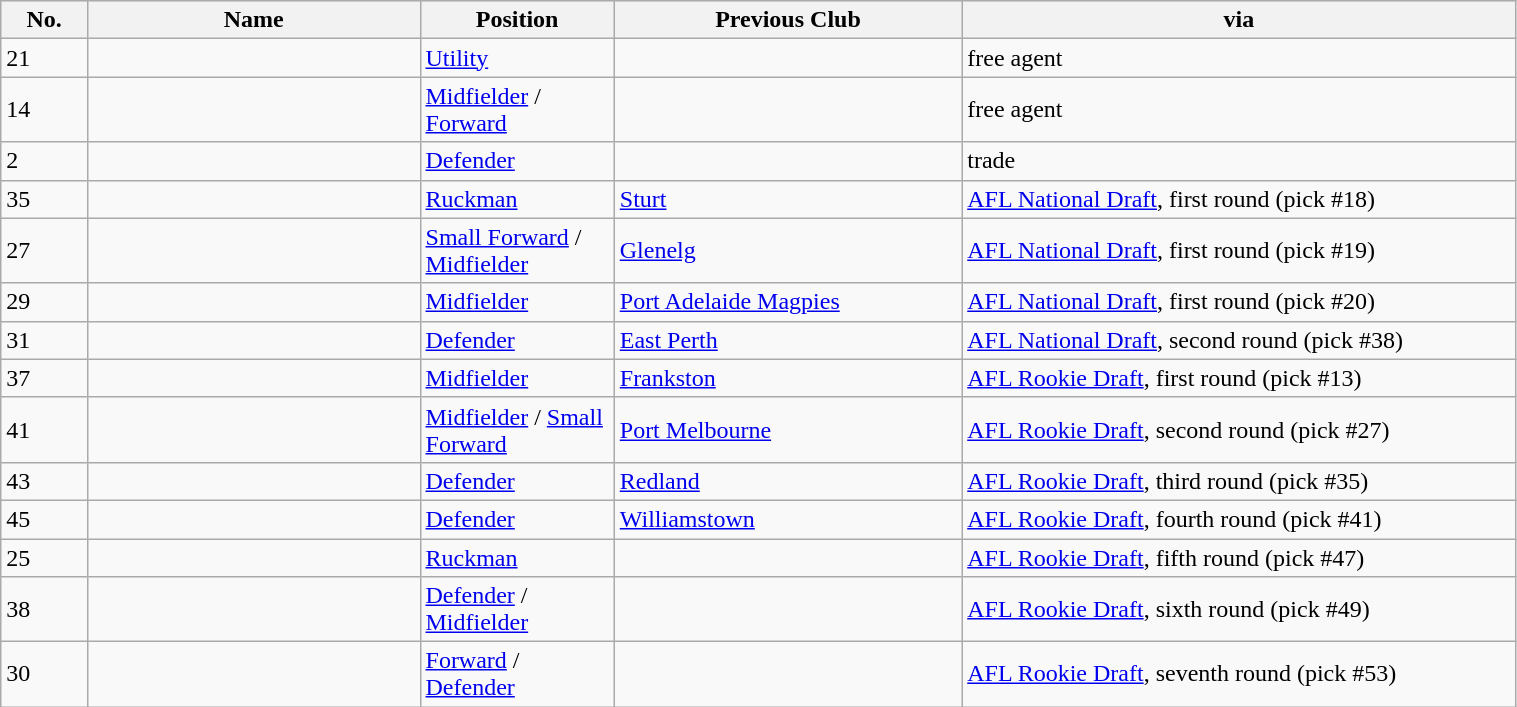<table class="wikitable sortable" style="width:80%;">
<tr style="background:#efefef;">
<th width=1%>No.</th>
<th width=6%>Name</th>
<th width=2%>Position</th>
<th width=5%>Previous Club</th>
<th width=10%>via</th>
</tr>
<tr>
<td align=left>21</td>
<td></td>
<td><a href='#'>Utility</a></td>
<td></td>
<td>free agent</td>
</tr>
<tr>
<td align=left>14</td>
<td></td>
<td><a href='#'>Midfielder</a> / <a href='#'>Forward</a></td>
<td></td>
<td>free agent</td>
</tr>
<tr>
<td align=left>2</td>
<td></td>
<td><a href='#'>Defender</a></td>
<td></td>
<td>trade</td>
</tr>
<tr>
<td align=left>35</td>
<td></td>
<td><a href='#'>Ruckman</a></td>
<td><a href='#'>Sturt</a></td>
<td><a href='#'>AFL National Draft</a>, first round (pick #18)</td>
</tr>
<tr>
<td align=left>27</td>
<td></td>
<td><a href='#'>Small Forward</a> / <a href='#'>Midfielder</a></td>
<td><a href='#'>Glenelg</a></td>
<td><a href='#'>AFL National Draft</a>, first round (pick #19)</td>
</tr>
<tr>
<td align=left>29</td>
<td></td>
<td><a href='#'>Midfielder</a></td>
<td><a href='#'>Port Adelaide Magpies</a></td>
<td><a href='#'>AFL National Draft</a>, first round (pick #20)</td>
</tr>
<tr>
<td align=left>31</td>
<td></td>
<td><a href='#'>Defender</a></td>
<td><a href='#'>East Perth</a></td>
<td><a href='#'>AFL National Draft</a>, second round (pick #38)</td>
</tr>
<tr>
<td align=left>37</td>
<td></td>
<td><a href='#'>Midfielder</a></td>
<td><a href='#'>Frankston</a></td>
<td><a href='#'>AFL Rookie Draft</a>, first round (pick #13)</td>
</tr>
<tr>
<td align=left>41</td>
<td></td>
<td><a href='#'>Midfielder</a> / <a href='#'>Small Forward</a></td>
<td><a href='#'>Port Melbourne</a></td>
<td><a href='#'>AFL Rookie Draft</a>, second round (pick #27)</td>
</tr>
<tr>
<td align=left>43</td>
<td></td>
<td><a href='#'>Defender</a></td>
<td><a href='#'>Redland</a></td>
<td><a href='#'>AFL Rookie Draft</a>, third round (pick #35)</td>
</tr>
<tr>
<td align=left>45</td>
<td></td>
<td><a href='#'>Defender</a></td>
<td><a href='#'>Williamstown</a></td>
<td><a href='#'>AFL Rookie Draft</a>, fourth round (pick #41)</td>
</tr>
<tr>
<td align=left>25</td>
<td></td>
<td><a href='#'>Ruckman</a></td>
<td></td>
<td><a href='#'>AFL Rookie Draft</a>, fifth round (pick #47)</td>
</tr>
<tr>
<td align=left>38</td>
<td></td>
<td><a href='#'>Defender</a> / <a href='#'>Midfielder</a></td>
<td></td>
<td><a href='#'>AFL Rookie Draft</a>, sixth round (pick #49)</td>
</tr>
<tr>
<td align=left>30</td>
<td></td>
<td><a href='#'>Forward</a> / <a href='#'>Defender</a></td>
<td></td>
<td><a href='#'>AFL Rookie Draft</a>, seventh round (pick #53)</td>
</tr>
</table>
